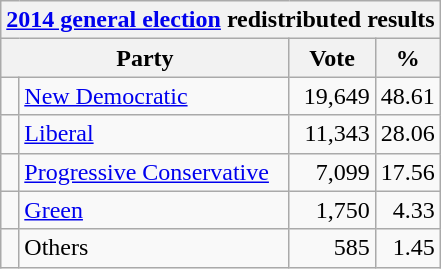<table class="wikitable">
<tr>
<th colspan="4"><a href='#'>2014 general election</a> redistributed results</th>
</tr>
<tr>
<th bgcolor="#DDDDFF" width="130px" colspan="2">Party</th>
<th bgcolor="#DDDDFF" width="50px">Vote</th>
<th bgcolor="#DDDDFF" width="30px">%</th>
</tr>
<tr>
<td> </td>
<td><a href='#'>New Democratic</a></td>
<td align=right>19,649</td>
<td align=right>48.61</td>
</tr>
<tr>
<td> </td>
<td><a href='#'>Liberal</a></td>
<td align=right>11,343</td>
<td align=right>28.06</td>
</tr>
<tr>
<td> </td>
<td><a href='#'>Progressive Conservative</a></td>
<td align=right>7,099</td>
<td align=right>17.56</td>
</tr>
<tr>
<td> </td>
<td><a href='#'>Green</a></td>
<td align=right>1,750</td>
<td align=right>4.33</td>
</tr>
<tr>
<td> </td>
<td>Others</td>
<td align=right>585</td>
<td align=right>1.45</td>
</tr>
</table>
